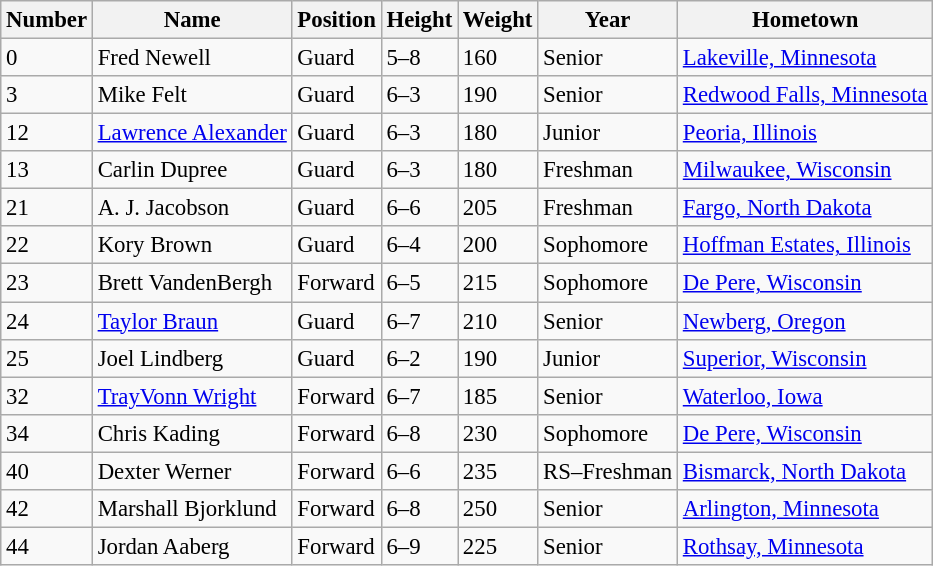<table class="wikitable sortable" style="font-size: 95%;">
<tr>
<th>Number</th>
<th>Name</th>
<th>Position</th>
<th>Height</th>
<th>Weight</th>
<th>Year</th>
<th>Hometown</th>
</tr>
<tr>
<td>0</td>
<td>Fred Newell</td>
<td>Guard</td>
<td>5–8</td>
<td>160</td>
<td>Senior</td>
<td><a href='#'>Lakeville, Minnesota</a></td>
</tr>
<tr>
<td>3</td>
<td>Mike Felt</td>
<td>Guard</td>
<td>6–3</td>
<td>190</td>
<td>Senior</td>
<td><a href='#'>Redwood Falls, Minnesota</a></td>
</tr>
<tr>
<td>12</td>
<td><a href='#'>Lawrence Alexander</a></td>
<td>Guard</td>
<td>6–3</td>
<td>180</td>
<td>Junior</td>
<td><a href='#'>Peoria, Illinois</a></td>
</tr>
<tr>
<td>13</td>
<td>Carlin Dupree</td>
<td>Guard</td>
<td>6–3</td>
<td>180</td>
<td>Freshman</td>
<td><a href='#'>Milwaukee, Wisconsin</a></td>
</tr>
<tr>
<td>21</td>
<td>A. J. Jacobson</td>
<td>Guard</td>
<td>6–6</td>
<td>205</td>
<td>Freshman</td>
<td><a href='#'>Fargo, North Dakota</a></td>
</tr>
<tr>
<td>22</td>
<td>Kory Brown</td>
<td>Guard</td>
<td>6–4</td>
<td>200</td>
<td>Sophomore</td>
<td><a href='#'>Hoffman Estates, Illinois</a></td>
</tr>
<tr>
<td>23</td>
<td>Brett VandenBergh</td>
<td>Forward</td>
<td>6–5</td>
<td>215</td>
<td>Sophomore</td>
<td><a href='#'>De Pere, Wisconsin</a></td>
</tr>
<tr>
<td>24</td>
<td><a href='#'>Taylor Braun</a></td>
<td>Guard</td>
<td>6–7</td>
<td>210</td>
<td>Senior</td>
<td><a href='#'>Newberg, Oregon</a></td>
</tr>
<tr>
<td>25</td>
<td>Joel Lindberg</td>
<td>Guard</td>
<td>6–2</td>
<td>190</td>
<td>Junior</td>
<td><a href='#'>Superior, Wisconsin</a></td>
</tr>
<tr>
<td>32</td>
<td><a href='#'>TrayVonn Wright</a></td>
<td>Forward</td>
<td>6–7</td>
<td>185</td>
<td>Senior</td>
<td><a href='#'>Waterloo, Iowa</a></td>
</tr>
<tr>
<td>34</td>
<td>Chris Kading</td>
<td>Forward</td>
<td>6–8</td>
<td>230</td>
<td>Sophomore</td>
<td><a href='#'>De Pere, Wisconsin</a></td>
</tr>
<tr>
<td>40</td>
<td>Dexter Werner</td>
<td>Forward</td>
<td>6–6</td>
<td>235</td>
<td>RS–Freshman</td>
<td><a href='#'>Bismarck, North Dakota</a></td>
</tr>
<tr>
<td>42</td>
<td>Marshall Bjorklund</td>
<td>Forward</td>
<td>6–8</td>
<td>250</td>
<td>Senior</td>
<td><a href='#'>Arlington, Minnesota</a></td>
</tr>
<tr>
<td>44</td>
<td>Jordan Aaberg</td>
<td>Forward</td>
<td>6–9</td>
<td>225</td>
<td>Senior</td>
<td><a href='#'>Rothsay, Minnesota</a></td>
</tr>
</table>
